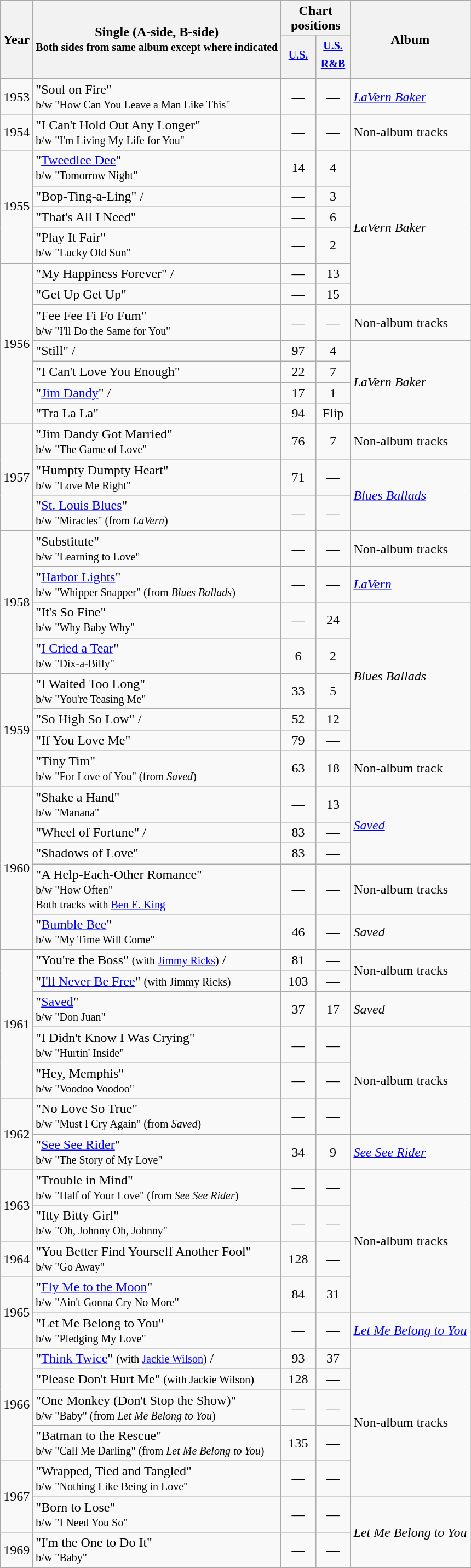<table class="wikitable" style="text-align:center;">
<tr>
<th rowspan="2">Year</th>
<th rowspan="2">Single (A-side, B-side)<br><small>Both sides from same album except where indicated</small></th>
<th colspan="2">Chart positions</th>
<th rowspan="2">Album</th>
</tr>
<tr>
<th width="35"><sup><a href='#'>U.S.</a></sup></th>
<th width="35"><sup><a href='#'>U.S.<br>R&B</a></sup></th>
</tr>
<tr>
<td>1953</td>
<td align="left">"Soul on Fire"<br><small>b/w "How Can You Leave a Man Like This"</small></td>
<td>—</td>
<td>—</td>
<td align="left"><em><a href='#'>LaVern Baker</a></em></td>
</tr>
<tr>
<td>1954</td>
<td align="left">"I Can't Hold Out Any Longer"<br><small>b/w "I'm Living My Life for You"</small></td>
<td>—</td>
<td>—</td>
<td align="left">Non-album tracks</td>
</tr>
<tr>
<td rowspan="4">1955</td>
<td align="left">"<a href='#'>Tweedlee Dee</a>"<br><small>b/w "Tomorrow Night"</small></td>
<td>14</td>
<td>4</td>
<td align="left" rowspan="6"><em>LaVern Baker</em></td>
</tr>
<tr>
<td align="left">"Bop-Ting-a-Ling" /</td>
<td>—</td>
<td>3</td>
</tr>
<tr>
<td align="left">"That's All I Need"</td>
<td>—</td>
<td>6</td>
</tr>
<tr>
<td align="left">"Play It Fair"<br><small>b/w "Lucky Old Sun"</small></td>
<td>—</td>
<td>2</td>
</tr>
<tr>
<td rowspan="7">1956</td>
<td align="left">"My Happiness Forever" /</td>
<td>—</td>
<td>13</td>
</tr>
<tr>
<td align="left">"Get Up Get Up"</td>
<td>—</td>
<td>15</td>
</tr>
<tr>
<td align="left">"Fee Fee Fi Fo Fum"<br><small>b/w "I'll Do the Same for You"</small></td>
<td>—</td>
<td>—</td>
<td align="left">Non-album tracks</td>
</tr>
<tr>
<td align="left">"Still" /</td>
<td>97</td>
<td>4</td>
<td align="left" rowspan="4"><em>LaVern Baker</em></td>
</tr>
<tr>
<td align="left">"I Can't Love You Enough"</td>
<td>22</td>
<td>7</td>
</tr>
<tr>
<td align="left">"<a href='#'>Jim Dandy</a>" /</td>
<td>17</td>
<td>1</td>
</tr>
<tr>
<td align="left">"Tra La La"</td>
<td>94</td>
<td>Flip</td>
</tr>
<tr>
<td rowspan="3">1957</td>
<td align="left">"Jim Dandy Got Married"<br><small>b/w "The Game of Love"</small></td>
<td>76</td>
<td>7</td>
<td align="left">Non-album tracks</td>
</tr>
<tr>
<td align="left">"Humpty Dumpty Heart"<br><small>b/w "Love Me Right"</small></td>
<td>71</td>
<td>—</td>
<td align="left" rowspan="2"><em><a href='#'>Blues Ballads</a></em></td>
</tr>
<tr>
<td align="left">"<a href='#'>St. Louis Blues</a>"<br><small>b/w "Miracles" (from <em>LaVern</em>)</small></td>
<td>—</td>
<td>—</td>
</tr>
<tr>
<td rowspan="4">1958</td>
<td align="left">"Substitute"<br><small>b/w "Learning to Love"</small></td>
<td>—</td>
<td>—</td>
<td align="left">Non-album tracks</td>
</tr>
<tr>
<td align="left">"<a href='#'>Harbor Lights</a>"<br><small>b/w "Whipper Snapper" (from <em>Blues Ballads</em>)</small></td>
<td>—</td>
<td>—</td>
<td align="left"><em><a href='#'>LaVern</a></em></td>
</tr>
<tr>
<td align="left">"It's So Fine"<br><small>b/w "Why Baby Why"</small></td>
<td>—</td>
<td>24</td>
<td align="left" rowspan="5"><em>Blues Ballads</em></td>
</tr>
<tr>
<td align="left">"<a href='#'>I Cried a Tear</a>"<br><small>b/w "Dix-a-Billy"</small></td>
<td>6</td>
<td>2</td>
</tr>
<tr>
<td rowspan="4">1959</td>
<td align="left">"I Waited Too Long"<br><small>b/w "You're Teasing Me"</small></td>
<td>33</td>
<td>5</td>
</tr>
<tr>
<td align="left">"So High So Low" /</td>
<td>52</td>
<td>12</td>
</tr>
<tr>
<td align="left">"If You Love Me"</td>
<td>79</td>
<td>—</td>
</tr>
<tr>
<td align="left">"Tiny Tim"<br><small>b/w "For Love of You" (from <em>Saved</em>)</small></td>
<td>63</td>
<td>18</td>
<td align="left">Non-album track</td>
</tr>
<tr>
<td rowspan="5">1960</td>
<td align="left">"Shake a Hand"<br><small>b/w "Manana"</small></td>
<td>—</td>
<td>13</td>
<td align="left" rowspan="3"><em><a href='#'>Saved</a></em></td>
</tr>
<tr>
<td align="left">"Wheel of Fortune" /</td>
<td>83</td>
<td>—</td>
</tr>
<tr>
<td align="left">"Shadows of Love"</td>
<td>83</td>
<td>—</td>
</tr>
<tr>
<td align="left">"A Help-Each-Other Romance"<br><small>b/w "How Often"<br>Both tracks with <a href='#'>Ben E. King</a></small></td>
<td>—</td>
<td>—</td>
<td align="left">Non-album tracks</td>
</tr>
<tr>
<td align="left">"<a href='#'>Bumble Bee</a>"<br><small>b/w "My Time Will Come"</small></td>
<td>46</td>
<td>—</td>
<td align="left"><em>Saved</em></td>
</tr>
<tr>
<td rowspan="5">1961</td>
<td align="left">"You're the Boss" <small>(with <a href='#'>Jimmy Ricks</a>)</small> /</td>
<td>81</td>
<td>—</td>
<td align="left" rowspan="2">Non-album tracks</td>
</tr>
<tr>
<td align="left">"<a href='#'>I'll Never Be Free</a>" <small>(with Jimmy Ricks)</small></td>
<td>103</td>
<td>—</td>
</tr>
<tr>
<td align="left">"<a href='#'>Saved</a>"<br><small>b/w "Don Juan"</small></td>
<td>37</td>
<td>17</td>
<td align="left"><em>Saved</em></td>
</tr>
<tr>
<td align="left">"I Didn't Know I Was Crying"<br><small>b/w "Hurtin' Inside"</small></td>
<td>—</td>
<td>—</td>
<td align="left" rowspan="3">Non-album tracks</td>
</tr>
<tr>
<td align="left">"Hey, Memphis"<br><small>b/w "Voodoo Voodoo"</small></td>
<td>—</td>
<td>—</td>
</tr>
<tr>
<td rowspan="2">1962</td>
<td align="left">"No Love So True"<br><small>b/w "Must I Cry Again" (from <em>Saved</em>)</small></td>
<td>—</td>
<td>—</td>
</tr>
<tr>
<td align="left">"<a href='#'>See See Rider</a>"<br><small>b/w "The Story of My Love"</small></td>
<td>34</td>
<td>9</td>
<td align="left"><em><a href='#'>See See Rider</a></em></td>
</tr>
<tr>
<td rowspan="2">1963</td>
<td align="left">"Trouble in Mind"<br><small>b/w "Half of Your Love" (from <em>See See Rider</em>)</small></td>
<td>—</td>
<td>—</td>
<td align="left" rowspan="4">Non-album tracks</td>
</tr>
<tr>
<td align="left">"Itty Bitty Girl"<br><small>b/w "Oh, Johnny Oh, Johnny"</small></td>
<td>—</td>
<td>—</td>
</tr>
<tr>
<td rowspan="1">1964</td>
<td align="left">"You Better Find Yourself Another Fool"<br><small>b/w "Go Away"</small></td>
<td>128</td>
<td>—</td>
</tr>
<tr>
<td rowspan="2">1965</td>
<td align="left">"<a href='#'>Fly Me to the Moon</a>"<br><small>b/w "Ain't Gonna Cry No More"</small></td>
<td>84</td>
<td>31</td>
</tr>
<tr>
<td align="left">"Let Me Belong to You"<br><small>b/w "Pledging My Love"</small></td>
<td>—</td>
<td>—</td>
<td align="left"><em><a href='#'>Let Me Belong to You</a></em></td>
</tr>
<tr>
<td rowspan="4">1966</td>
<td align="left">"<a href='#'>Think Twice</a>" <small>(with <a href='#'>Jackie Wilson</a>)</small> /</td>
<td>93</td>
<td>37</td>
<td align="left" rowspan="5">Non-album tracks</td>
</tr>
<tr>
<td align="left">"Please Don't Hurt Me" <small>(with Jackie Wilson)</small></td>
<td>128</td>
<td>—</td>
</tr>
<tr>
<td align="left">"One Monkey (Don't Stop the Show)"<br><small>b/w "Baby" (from <em>Let Me Belong to You</em>)</small></td>
<td>—</td>
<td>—</td>
</tr>
<tr>
<td align="left">"Batman to the Rescue"<br><small>b/w "Call Me Darling" (from <em>Let Me Belong to You</em>)</small></td>
<td>135</td>
<td>—</td>
</tr>
<tr>
<td rowspan="2">1967</td>
<td align="left">"Wrapped, Tied and Tangled"<br><small>b/w "Nothing Like Being in Love"</small></td>
<td>—</td>
<td>—</td>
</tr>
<tr>
<td align="left">"Born to Lose"<br><small>b/w "I Need You So"</small></td>
<td>—</td>
<td>—</td>
<td align="left" rowspan="2"><em>Let Me Belong to You</em></td>
</tr>
<tr>
<td>1969</td>
<td align="left">"I'm the One to Do It"<br><small>b/w "Baby"</small></td>
<td>—</td>
<td>—</td>
</tr>
<tr>
</tr>
</table>
